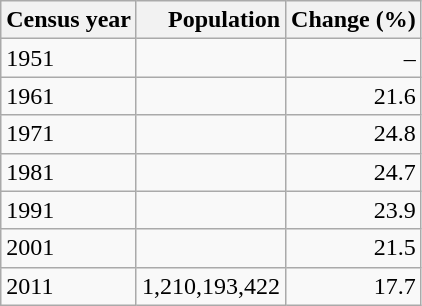<table class="wikitable sortable">
<tr>
<th scope="col" style="text-align: left;">Census year</th>
<th scope="col" style="text-align: right;" data-sort-type="number">Population</th>
<th scope="col" style="text-align: right;" data-sort-type="number">Change (%)</th>
</tr>
<tr>
<td>1951</td>
<td style="text-align: right;"></td>
<td style="text-align: right;">–</td>
</tr>
<tr>
<td>1961</td>
<td style="text-align: right;"></td>
<td style="text-align: right;">21.6</td>
</tr>
<tr>
<td>1971</td>
<td style="text-align: right;"></td>
<td style="text-align: right;">24.8</td>
</tr>
<tr>
<td>1981</td>
<td style="text-align: right;"></td>
<td style="text-align: right;">24.7</td>
</tr>
<tr>
<td>1991</td>
<td style="text-align: right;"></td>
<td style="text-align: right;">23.9</td>
</tr>
<tr>
<td>2001</td>
<td style="text-align: right;"></td>
<td style="text-align: right;">21.5</td>
</tr>
<tr>
<td>2011</td>
<td style="text-align: right;">1,210,193,422</td>
<td style="text-align: right;">17.7</td>
</tr>
</table>
